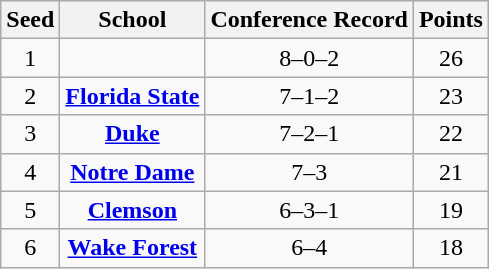<table class="wikitable" style="text-align:center">
<tr>
<th>Seed</th>
<th>School</th>
<th>Conference Record</th>
<th>Points</th>
</tr>
<tr>
<td>1</td>
<td style=><strong><a href='#'></a></strong></td>
<td>8–0–2</td>
<td>26</td>
</tr>
<tr>
<td>2</td>
<td style=><strong><a href='#'><span>Florida State</span></a></strong></td>
<td>7–1–2</td>
<td>23</td>
</tr>
<tr>
<td>3</td>
<td style=><strong><a href='#'><span>Duke</span></a></strong></td>
<td>7–2–1</td>
<td>22</td>
</tr>
<tr>
<td>4</td>
<td style=><strong><a href='#'><span>Notre Dame</span></a></strong></td>
<td>7–3</td>
<td>21</td>
</tr>
<tr>
<td>5</td>
<td style=><strong><a href='#'><span>Clemson</span></a></strong></td>
<td>6–3–1</td>
<td>19</td>
</tr>
<tr>
<td>6</td>
<td style=><strong><a href='#'><span>Wake Forest</span></a></strong></td>
<td>6–4</td>
<td>18</td>
</tr>
</table>
